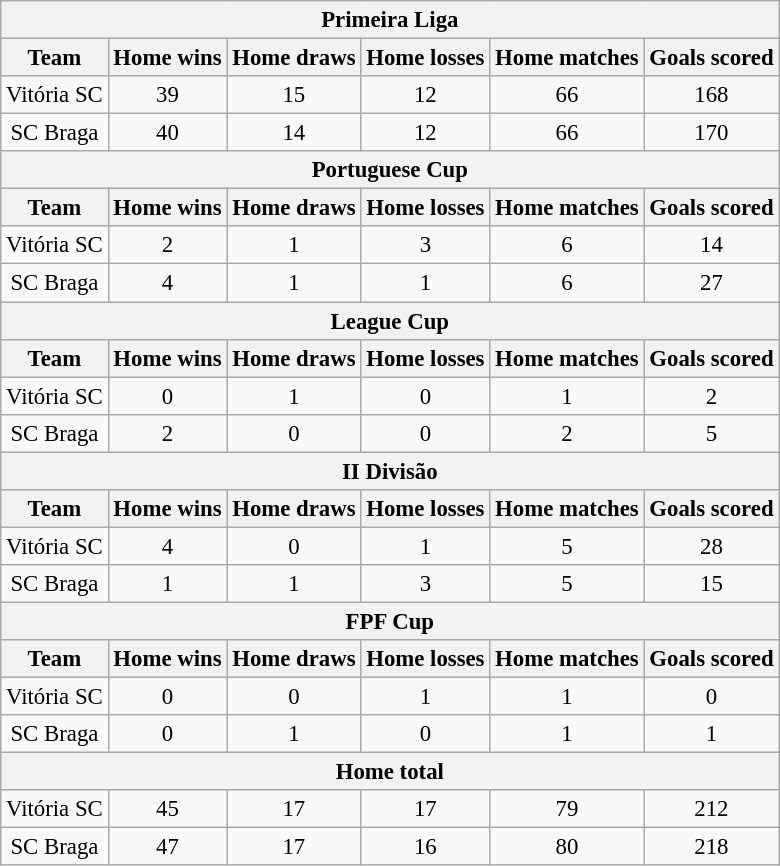<table class=" wikitable" style="text-align:center;font-size:95%">
<tr>
<th colspan="6">Primeira Liga</th>
</tr>
<tr>
<th>Team</th>
<th>Home wins</th>
<th>Home draws</th>
<th>Home losses</th>
<th>Home matches</th>
<th>Goals scored</th>
</tr>
<tr>
<td>Vitória SC</td>
<td>39</td>
<td>15</td>
<td>12</td>
<td>66</td>
<td>168</td>
</tr>
<tr>
<td>SC Braga</td>
<td>40</td>
<td>14</td>
<td>12</td>
<td>66</td>
<td>170</td>
</tr>
<tr>
<th colspan="6">Portuguese Cup</th>
</tr>
<tr>
<th>Team</th>
<th>Home wins</th>
<th>Home draws</th>
<th>Home losses</th>
<th>Home matches</th>
<th>Goals scored</th>
</tr>
<tr>
<td>Vitória SC</td>
<td>2</td>
<td>1</td>
<td>3</td>
<td>6</td>
<td>14</td>
</tr>
<tr>
<td>SC Braga</td>
<td>4</td>
<td>1</td>
<td>1</td>
<td>6</td>
<td>27</td>
</tr>
<tr>
<th colspan="6">League Cup</th>
</tr>
<tr>
<th>Team</th>
<th>Home wins</th>
<th>Home draws</th>
<th>Home losses</th>
<th>Home matches</th>
<th>Goals scored</th>
</tr>
<tr>
<td>Vitória SC</td>
<td>0</td>
<td>1</td>
<td>0</td>
<td>1</td>
<td>2</td>
</tr>
<tr>
<td>SC Braga</td>
<td>2</td>
<td>0</td>
<td>0</td>
<td>2</td>
<td>5</td>
</tr>
<tr>
<th colspan="6">II Divisão</th>
</tr>
<tr>
<th>Team</th>
<th>Home wins</th>
<th>Home draws</th>
<th>Home losses</th>
<th>Home matches</th>
<th>Goals scored</th>
</tr>
<tr>
<td>Vitória SC</td>
<td>4</td>
<td>0</td>
<td>1</td>
<td>5</td>
<td>28</td>
</tr>
<tr>
<td>SC Braga</td>
<td>1</td>
<td>1</td>
<td>3</td>
<td>5</td>
<td>15</td>
</tr>
<tr>
<th colspan="6">FPF Cup</th>
</tr>
<tr>
<th>Team</th>
<th>Home wins</th>
<th>Home draws</th>
<th>Home losses</th>
<th>Home matches</th>
<th>Goals scored</th>
</tr>
<tr>
<td>Vitória SC</td>
<td>0</td>
<td>0</td>
<td>1</td>
<td>1</td>
<td>0</td>
</tr>
<tr>
<td>SC Braga</td>
<td>0</td>
<td>1</td>
<td>0</td>
<td>1</td>
<td>1</td>
</tr>
<tr>
<th colspan="6">Home total</th>
</tr>
<tr>
<td>Vitória SC</td>
<td>45</td>
<td>17</td>
<td>17</td>
<td>79</td>
<td>212</td>
</tr>
<tr>
<td>SC Braga</td>
<td>47</td>
<td>17</td>
<td>16</td>
<td>80</td>
<td>218</td>
</tr>
</table>
